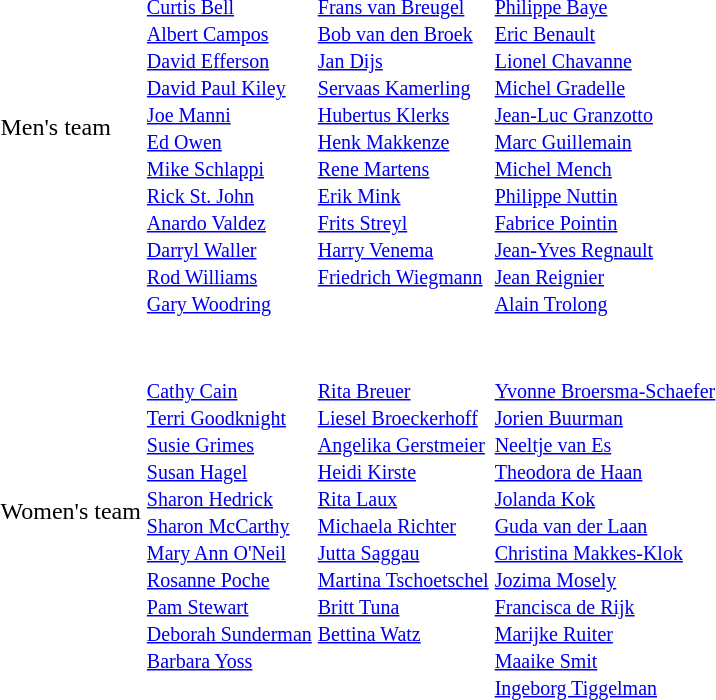<table>
<tr>
<td>Men's team<br></td>
<td valign=top> <br><br><small><a href='#'>Curtis Bell</a> <br>
<a href='#'>Albert Campos</a> <br>
<a href='#'>David Efferson</a> <br>
<a href='#'>David Paul Kiley</a> <br>
<a href='#'>Joe Manni</a> <br>
<a href='#'>Ed Owen</a> <br>
<a href='#'>Mike Schlappi</a> <br>
<a href='#'>Rick St. John</a> <br>
<a href='#'>Anardo Valdez</a> <br>
<a href='#'>Darryl Waller</a> <br>
<a href='#'>Rod Williams</a> <br>
<a href='#'>Gary Woodring</a></small></td>
<td valign=top> <br><br><small><a href='#'>Frans van Breugel</a> <br>
<a href='#'>Bob van den Broek</a> <br>
<a href='#'>Jan Dijs</a> <br>
<a href='#'>Servaas Kamerling</a> <br>
<a href='#'>Hubertus Klerks</a> <br>
<a href='#'>Henk Makkenze</a> <br>
<a href='#'>Rene Martens</a> <br>
<a href='#'>Erik Mink</a> <br>
<a href='#'>Frits Streyl</a> <br>
<a href='#'>Harry Venema</a> <br>
<a href='#'>Friedrich Wiegmann</a></small></td>
<td valign=top> <br><br><small><a href='#'>Philippe Baye</a> <br>
<a href='#'>Eric Benault</a> <br>
<a href='#'>Lionel Chavanne</a> <br>
<a href='#'>Michel Gradelle</a> <br>
<a href='#'>Jean-Luc Granzotto</a> <br>
<a href='#'>Marc Guillemain</a> <br>
<a href='#'>Michel Mench</a> <br>
<a href='#'>Philippe Nuttin</a> <br>
<a href='#'>Fabrice Pointin</a> <br>
<a href='#'>Jean-Yves Regnault</a> <br>
<a href='#'>Jean Reignier</a> <br>
<a href='#'>Alain Trolong</a></small></td>
</tr>
<tr>
<td>Women's team<br></td>
<td valign=top> <br><br><small><a href='#'>Cathy Cain</a> <br>
<a href='#'>Terri Goodknight</a> <br>
<a href='#'>Susie Grimes</a> <br>
<a href='#'>Susan Hagel</a> <br>
<a href='#'>Sharon Hedrick</a> <br>
<a href='#'>Sharon McCarthy</a> <br>
<a href='#'>Mary Ann O'Neil</a> <br>
<a href='#'>Rosanne Poche</a> <br>
<a href='#'>Pam Stewart</a> <br>
<a href='#'>Deborah Sunderman</a> <br>
<a href='#'>Barbara Yoss</a></small></td>
<td valign=top> <br><br><small><a href='#'>Rita Breuer</a> <br>
<a href='#'>Liesel Broeckerhoff</a> <br>
<a href='#'>Angelika Gerstmeier</a> <br>
<a href='#'>Heidi Kirste</a> <br>
<a href='#'>Rita Laux</a> <br>
<a href='#'>Michaela Richter</a> <br>
<a href='#'>Jutta Saggau</a> <br>
<a href='#'>Martina Tschoetschel</a> <br>
<a href='#'>Britt Tuna</a> <br>
<a href='#'>Bettina Watz</a></small></td>
<td valign=top> <br><br><small><a href='#'>Yvonne Broersma-Schaefer</a> <br>
<a href='#'>Jorien Buurman</a> <br>
<a href='#'>Neeltje van Es</a> <br>
<a href='#'>Theodora de Haan</a> <br>
<a href='#'>Jolanda Kok</a> <br>
<a href='#'>Guda van der Laan</a> <br>
<a href='#'>Christina Makkes-Klok</a> <br>
<a href='#'>Jozima Mosely</a> <br>
<a href='#'>Francisca de Rijk</a> <br>
<a href='#'>Marijke Ruiter</a> <br>
<a href='#'>Maaike Smit</a> <br>
<a href='#'>Ingeborg Tiggelman</a></small></td>
</tr>
</table>
